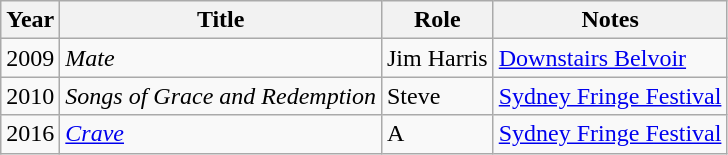<table class="wikitable">
<tr>
<th>Year</th>
<th>Title</th>
<th>Role</th>
<th>Notes</th>
</tr>
<tr>
<td>2009</td>
<td><em>Mate</em></td>
<td>Jim Harris</td>
<td><a href='#'>Downstairs Belvoir</a></td>
</tr>
<tr>
<td>2010</td>
<td><em>Songs of Grace and Redemption</em></td>
<td>Steve</td>
<td><a href='#'>Sydney Fringe Festival</a></td>
</tr>
<tr>
<td>2016</td>
<td><em><a href='#'>Crave</a></em></td>
<td>A</td>
<td><a href='#'>Sydney Fringe Festival</a></td>
</tr>
</table>
